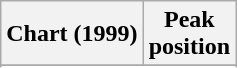<table class="wikitable sortable">
<tr>
<th>Chart (1999)</th>
<th>Peak<br>position</th>
</tr>
<tr>
</tr>
<tr>
</tr>
</table>
